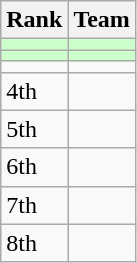<table class="wikitable">
<tr>
<th>Rank</th>
<th>Team</th>
</tr>
<tr bgcolor="#ccffcc">
<td></td>
<td></td>
</tr>
<tr bgcolor="#ccffcc">
<td></td>
<td></td>
</tr>
<tr>
<td></td>
<td></td>
</tr>
<tr>
<td>4th</td>
<td></td>
</tr>
<tr>
<td>5th</td>
<td></td>
</tr>
<tr>
<td>6th</td>
<td></td>
</tr>
<tr>
<td>7th</td>
<td></td>
</tr>
<tr>
<td>8th</td>
<td></td>
</tr>
</table>
